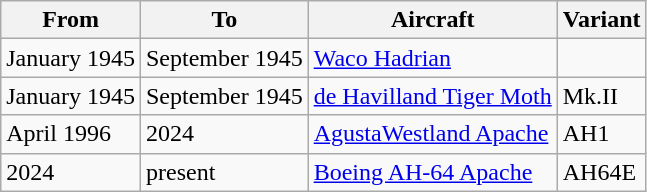<table class="wikitable">
<tr>
<th>From</th>
<th>To</th>
<th>Aircraft</th>
<th>Variant</th>
</tr>
<tr>
<td>January 1945</td>
<td>September 1945</td>
<td><a href='#'>Waco Hadrian</a></td>
<td></td>
</tr>
<tr>
<td>January 1945</td>
<td>September 1945</td>
<td><a href='#'>de Havilland Tiger Moth</a></td>
<td>Mk.II</td>
</tr>
<tr>
<td>April 1996</td>
<td>2024</td>
<td><a href='#'>AgustaWestland Apache</a></td>
<td>AH1</td>
</tr>
<tr>
<td>2024</td>
<td>present</td>
<td><a href='#'>Boeing AH-64 Apache</a></td>
<td>AH64E</td>
</tr>
</table>
